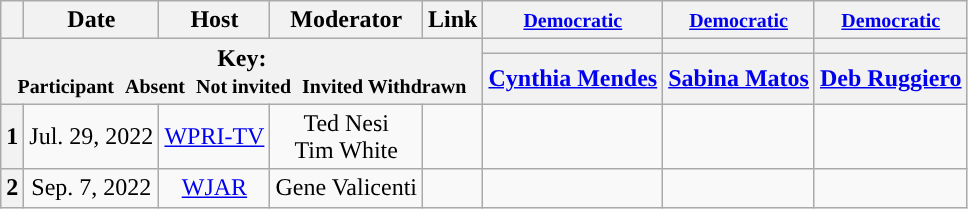<table class="wikitable" style="text-align:center;">
<tr>
<th scope="col"></th>
<th scope="col">Date</th>
<th scope="col">Host</th>
<th scope="col">Moderator</th>
<th scope="col">Link</th>
<th scope="col"><small><a href='#'>Democratic</a></small></th>
<th scope="col"><small><a href='#'>Democratic</a></small></th>
<th scope="col"><small><a href='#'>Democratic</a></small></th>
</tr>
<tr>
<th colspan="5" rowspan="2">Key:<br> <small>Participant </small>  <small>Absent </small>  <small>Not invited </small>  <small>Invited  Withdrawn</small></th>
<th scope="col" style="background:"></th>
<th scope="col" style="background:"></th>
<th scope="col" style="background:"></th>
</tr>
<tr>
<th scope="col"><a href='#'>Cynthia Mendes</a></th>
<th scope="col"><a href='#'>Sabina Matos</a></th>
<th scope="col"><a href='#'>Deb Ruggiero</a></th>
</tr>
<tr>
<th>1</th>
<td style="white-space:nowrap;">Jul. 29, 2022</td>
<td style="white-space:nowrap;"><a href='#'>WPRI-TV</a></td>
<td style="white-space:nowrap;">Ted Nesi<br>Tim White</td>
<td style="white-space:nowrap;"></td>
<td></td>
<td></td>
<td></td>
</tr>
<tr>
<th>2</th>
<td style="white-space:nowrap;">Sep. 7, 2022</td>
<td style="white-space:nowrap;"><a href='#'>WJAR</a></td>
<td style="white-space:nowrap;">Gene Valicenti</td>
<td style="white-space:nowrap;"></td>
<td></td>
<td></td>
<td></td>
</tr>
</table>
